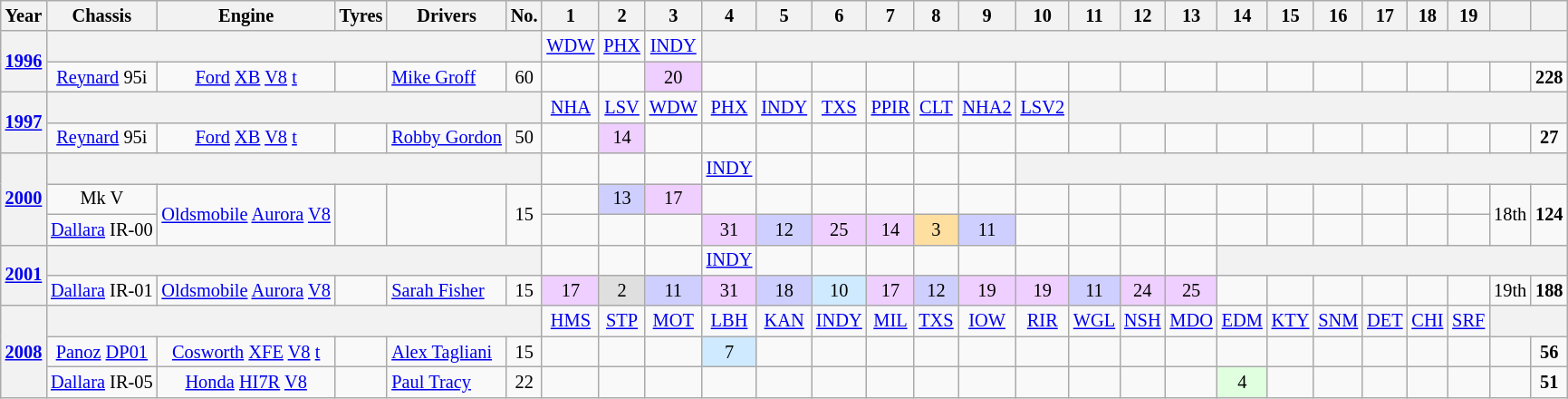<table class="wikitable" style="text-align:center; font-size:85%">
<tr>
<th>Year</th>
<th>Chassis</th>
<th>Engine</th>
<th>Tyres</th>
<th>Drivers</th>
<th>No.</th>
<th>1</th>
<th>2</th>
<th>3</th>
<th>4</th>
<th>5</th>
<th>6</th>
<th>7</th>
<th>8</th>
<th>9</th>
<th>10</th>
<th>11</th>
<th>12</th>
<th>13</th>
<th>14</th>
<th>15</th>
<th>16</th>
<th>17</th>
<th>18</th>
<th>19</th>
<th></th>
<th></th>
</tr>
<tr>
<th rowspan=2><a href='#'>1996</a></th>
<th colspan=5></th>
<td><a href='#'>WDW</a></td>
<td><a href='#'>PHX</a></td>
<td><a href='#'>INDY</a></td>
<th colspan=18></th>
</tr>
<tr>
<td><a href='#'>Reynard</a> 95i</td>
<td><a href='#'>Ford</a> <a href='#'>XB</a> <a href='#'>V8</a> <a href='#'>t</a></td>
<td></td>
<td align="left"> <a href='#'>Mike Groff</a></td>
<td>60</td>
<td></td>
<td></td>
<td style="background:#EFCFFF;" align=center>20</td>
<td></td>
<td></td>
<td></td>
<td></td>
<td></td>
<td></td>
<td></td>
<td></td>
<td></td>
<td></td>
<td></td>
<td></td>
<td></td>
<td></td>
<td></td>
<td></td>
<td></td>
<td><strong>228</strong></td>
</tr>
<tr>
<th rowspan=2><a href='#'>1997</a></th>
<th colspan=5></th>
<td><a href='#'>NHA</a></td>
<td><a href='#'>LSV</a></td>
<td><a href='#'>WDW</a></td>
<td><a href='#'>PHX</a></td>
<td><a href='#'>INDY</a></td>
<td><a href='#'>TXS</a></td>
<td><a href='#'>PPIR</a></td>
<td><a href='#'>CLT</a></td>
<td><a href='#'>NHA2</a></td>
<td><a href='#'>LSV2</a></td>
<th colspan=13></th>
</tr>
<tr>
<td><a href='#'>Reynard</a> 95i</td>
<td><a href='#'>Ford</a> <a href='#'>XB</a> <a href='#'>V8</a> <a href='#'>t</a></td>
<td></td>
<td align="left"> <a href='#'>Robby Gordon</a></td>
<td>50</td>
<td></td>
<td style="background:#EFCFFF;" align=center>14</td>
<td></td>
<td></td>
<td></td>
<td></td>
<td></td>
<td></td>
<td></td>
<td></td>
<td></td>
<td></td>
<td></td>
<td></td>
<td></td>
<td></td>
<td></td>
<td></td>
<td></td>
<td></td>
<td><strong>27</strong></td>
</tr>
<tr>
<th rowspan=3><a href='#'>2000</a></th>
<th colspan=5></th>
<td></td>
<td></td>
<td></td>
<td><a href='#'>INDY</a></td>
<td></td>
<td></td>
<td></td>
<td></td>
<td></td>
<th colspan=12></th>
</tr>
<tr>
<td> Mk V</td>
<td rowspan=2><a href='#'>Oldsmobile</a> <a href='#'>Aurora</a> <a href='#'>V8</a></td>
<td rowspan=2></td>
<td align="left" rowspan=2></td>
<td rowspan=2>15</td>
<td></td>
<td style="background:#CFCFFF;" align=center>13</td>
<td style="background:#EFCFFF;" align=center>17</td>
<td></td>
<td></td>
<td></td>
<td></td>
<td></td>
<td></td>
<td></td>
<td></td>
<td></td>
<td></td>
<td></td>
<td></td>
<td></td>
<td></td>
<td></td>
<td></td>
<td rowspan=2>18th</td>
<td rowspan=2><strong>124</strong></td>
</tr>
<tr>
<td><a href='#'>Dallara</a> IR-00</td>
<td></td>
<td></td>
<td></td>
<td style="background:#EFCFFF;" align=center>31</td>
<td style="background:#CFCFFF;" align=center>12</td>
<td style="background:#EFCFFF;" align=center>25</td>
<td style="background:#EFCFFF;" align=center>14</td>
<td style="background:#FFDF9F;" align=center>3</td>
<td style="background:#CFCFFF;" align=center>11</td>
<td></td>
<td></td>
<td></td>
<td></td>
<td></td>
<td></td>
<td></td>
<td></td>
<td></td>
<td></td>
</tr>
<tr>
<th rowspan=2><a href='#'>2001</a></th>
<th colspan=5></th>
<td></td>
<td></td>
<td></td>
<td><a href='#'>INDY</a></td>
<td></td>
<td></td>
<td></td>
<td></td>
<td></td>
<td></td>
<td></td>
<td></td>
<td></td>
<th colspan=8></th>
</tr>
<tr>
<td><a href='#'>Dallara</a> IR-01</td>
<td><a href='#'>Oldsmobile</a> <a href='#'>Aurora</a> <a href='#'>V8</a></td>
<td></td>
<td align="left"> <a href='#'>Sarah Fisher</a></td>
<td>15</td>
<td style="background:#EFCFFF;" align=center>17</td>
<td style="background:#DFDFDF;" align=center>2</td>
<td style="background:#CFCFFF;" align=center>11</td>
<td style="background:#EFCFFF;" align=center>31</td>
<td style="background:#CFCFFF;" align=center>18</td>
<td style="background:#CFEAFF;" align=center>10</td>
<td style="background:#EFCFFF;" align=center>17</td>
<td style="background:#CFCFFF;" align=center>12</td>
<td style="background:#EFCFFF;" align=center>19</td>
<td style="background:#EFCFFF;" align=center>19</td>
<td style="background:#CFCFFF;" align=center>11</td>
<td style="background:#EFCFFF;" align=center>24</td>
<td style="background:#EFCFFF;" align=center>25</td>
<td></td>
<td></td>
<td></td>
<td></td>
<td></td>
<td></td>
<td>19th</td>
<td><strong>188</strong></td>
</tr>
<tr>
<th rowspan="3"><a href='#'>2008</a></th>
<th colspan=5></th>
<td><a href='#'>HMS</a></td>
<td><a href='#'>STP</a></td>
<td><a href='#'>MOT</a></td>
<td><a href='#'>LBH</a></td>
<td><a href='#'>KAN</a></td>
<td><a href='#'>INDY</a></td>
<td><a href='#'>MIL</a></td>
<td><a href='#'>TXS</a></td>
<td><a href='#'>IOW</a></td>
<td><a href='#'>RIR</a></td>
<td><a href='#'>WGL</a></td>
<td><a href='#'>NSH</a></td>
<td><a href='#'>MDO</a></td>
<td><a href='#'>EDM</a></td>
<td><a href='#'>KTY</a></td>
<td><a href='#'>SNM</a></td>
<td><a href='#'>DET</a></td>
<td><a href='#'>CHI</a></td>
<td><a href='#'>SRF</a></td>
<th colspan=2></th>
</tr>
<tr>
<td><a href='#'>Panoz</a> <a href='#'>DP01</a></td>
<td><a href='#'>Cosworth</a> <a href='#'>XFE</a> <a href='#'>V8</a> <a href='#'>t</a></td>
<td></td>
<td align="left"> <a href='#'>Alex Tagliani</a></td>
<td>15</td>
<td></td>
<td></td>
<td></td>
<td style="background:#cfeaff; text-align:center;">7</td>
<td></td>
<td></td>
<td></td>
<td></td>
<td></td>
<td></td>
<td></td>
<td></td>
<td></td>
<td></td>
<td></td>
<td></td>
<td></td>
<td></td>
<td></td>
<td></td>
<td><strong>56</strong></td>
</tr>
<tr>
<td><a href='#'>Dallara</a> IR-05</td>
<td><a href='#'>Honda</a> <a href='#'>HI7R</a> <a href='#'>V8</a></td>
<td></td>
<td align="left"> <a href='#'>Paul Tracy</a></td>
<td>22</td>
<td></td>
<td></td>
<td></td>
<td></td>
<td></td>
<td></td>
<td></td>
<td></td>
<td></td>
<td></td>
<td></td>
<td></td>
<td></td>
<td style="background:#dfffdf; text-align:center;">4</td>
<td></td>
<td></td>
<td></td>
<td></td>
<td></td>
<td></td>
<td><strong>51</strong></td>
</tr>
</table>
